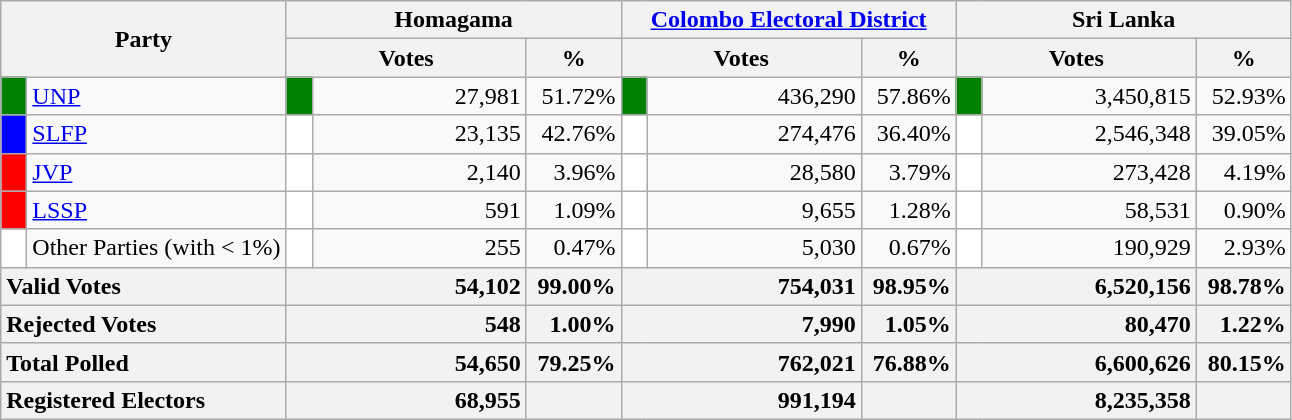<table class="wikitable">
<tr>
<th colspan="2" width="144px"rowspan="2">Party</th>
<th colspan="3" width="216px">Homagama</th>
<th colspan="3" width="216px"><a href='#'>Colombo Electoral District</a></th>
<th colspan="3" width="216px">Sri Lanka</th>
</tr>
<tr>
<th colspan="2" width="144px">Votes</th>
<th>%</th>
<th colspan="2" width="144px">Votes</th>
<th>%</th>
<th colspan="2" width="144px">Votes</th>
<th>%</th>
</tr>
<tr>
<td style="background-color:green;" width="10px"></td>
<td style="text-align:left;"><a href='#'>UNP</a></td>
<td style="background-color:green;" width="10px"></td>
<td style="text-align:right;">27,981</td>
<td style="text-align:right;">51.72%</td>
<td style="background-color:green;" width="10px"></td>
<td style="text-align:right;">436,290</td>
<td style="text-align:right;">57.86%</td>
<td style="background-color:green;" width="10px"></td>
<td style="text-align:right;">3,450,815</td>
<td style="text-align:right;">52.93%</td>
</tr>
<tr>
<td style="background-color:blue;" width="10px"></td>
<td style="text-align:left;"><a href='#'>SLFP</a></td>
<td style="background-color:white;" width="10px"></td>
<td style="text-align:right;">23,135</td>
<td style="text-align:right;">42.76%</td>
<td style="background-color:white;" width="10px"></td>
<td style="text-align:right;">274,476</td>
<td style="text-align:right;">36.40%</td>
<td style="background-color:white;" width="10px"></td>
<td style="text-align:right;">2,546,348</td>
<td style="text-align:right;">39.05%</td>
</tr>
<tr>
<td style="background-color:red;" width="10px"></td>
<td style="text-align:left;"><a href='#'>JVP</a></td>
<td style="background-color:white;" width="10px"></td>
<td style="text-align:right;">2,140</td>
<td style="text-align:right;">3.96%</td>
<td style="background-color:white;" width="10px"></td>
<td style="text-align:right;">28,580</td>
<td style="text-align:right;">3.79%</td>
<td style="background-color:white;" width="10px"></td>
<td style="text-align:right;">273,428</td>
<td style="text-align:right;">4.19%</td>
</tr>
<tr>
<td style="background-color:red;" width="10px"></td>
<td style="text-align:left;"><a href='#'>LSSP</a></td>
<td style="background-color:white;" width="10px"></td>
<td style="text-align:right;">591</td>
<td style="text-align:right;">1.09%</td>
<td style="background-color:white;" width="10px"></td>
<td style="text-align:right;">9,655</td>
<td style="text-align:right;">1.28%</td>
<td style="background-color:white;" width="10px"></td>
<td style="text-align:right;">58,531</td>
<td style="text-align:right;">0.90%</td>
</tr>
<tr>
<td style="background-color:white;" width="10px"></td>
<td style="text-align:left;">Other Parties (with < 1%)</td>
<td style="background-color:white;" width="10px"></td>
<td style="text-align:right;">255</td>
<td style="text-align:right;">0.47%</td>
<td style="background-color:white;" width="10px"></td>
<td style="text-align:right;">5,030</td>
<td style="text-align:right;">0.67%</td>
<td style="background-color:white;" width="10px"></td>
<td style="text-align:right;">190,929</td>
<td style="text-align:right;">2.93%</td>
</tr>
<tr>
<th colspan="2" width="144px"style="text-align:left;">Valid Votes</th>
<th style="text-align:right;"colspan="2" width="144px">54,102</th>
<th style="text-align:right;">99.00%</th>
<th style="text-align:right;"colspan="2" width="144px">754,031</th>
<th style="text-align:right;">98.95%</th>
<th style="text-align:right;"colspan="2" width="144px">6,520,156</th>
<th style="text-align:right;">98.78%</th>
</tr>
<tr>
<th colspan="2" width="144px"style="text-align:left;">Rejected Votes</th>
<th style="text-align:right;"colspan="2" width="144px">548</th>
<th style="text-align:right;">1.00%</th>
<th style="text-align:right;"colspan="2" width="144px">7,990</th>
<th style="text-align:right;">1.05%</th>
<th style="text-align:right;"colspan="2" width="144px">80,470</th>
<th style="text-align:right;">1.22%</th>
</tr>
<tr>
<th colspan="2" width="144px"style="text-align:left;">Total Polled</th>
<th style="text-align:right;"colspan="2" width="144px">54,650</th>
<th style="text-align:right;">79.25%</th>
<th style="text-align:right;"colspan="2" width="144px">762,021</th>
<th style="text-align:right;">76.88%</th>
<th style="text-align:right;"colspan="2" width="144px">6,600,626</th>
<th style="text-align:right;">80.15%</th>
</tr>
<tr>
<th colspan="2" width="144px"style="text-align:left;">Registered Electors</th>
<th style="text-align:right;"colspan="2" width="144px">68,955</th>
<th></th>
<th style="text-align:right;"colspan="2" width="144px">991,194</th>
<th></th>
<th style="text-align:right;"colspan="2" width="144px">8,235,358</th>
<th></th>
</tr>
</table>
